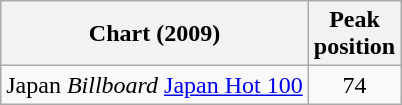<table class="wikitable">
<tr>
<th>Chart (2009)</th>
<th>Peak<br>position</th>
</tr>
<tr>
<td>Japan <em>Billboard</em> <a href='#'>Japan Hot 100</a></td>
<td align="center">74</td>
</tr>
</table>
